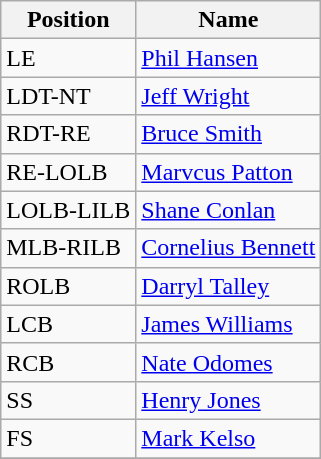<table class="wikitable">
<tr>
<th>Position</th>
<th>Name</th>
</tr>
<tr>
<td>LE</td>
<td><a href='#'>Phil Hansen</a></td>
</tr>
<tr>
<td>LDT-NT</td>
<td><a href='#'>Jeff Wright</a></td>
</tr>
<tr>
<td>RDT-RE</td>
<td><a href='#'>Bruce Smith</a></td>
</tr>
<tr>
<td>RE-LOLB</td>
<td><a href='#'>Marvcus Patton</a></td>
</tr>
<tr>
<td>LOLB-LILB</td>
<td><a href='#'>Shane Conlan</a></td>
</tr>
<tr>
<td>MLB-RILB</td>
<td><a href='#'>Cornelius Bennett</a></td>
</tr>
<tr>
<td>ROLB</td>
<td><a href='#'>Darryl Talley</a></td>
</tr>
<tr>
<td>LCB</td>
<td><a href='#'>James Williams</a></td>
</tr>
<tr>
<td>RCB</td>
<td><a href='#'>Nate Odomes</a></td>
</tr>
<tr>
<td>SS</td>
<td><a href='#'>Henry Jones</a></td>
</tr>
<tr>
<td>FS</td>
<td><a href='#'>Mark Kelso</a></td>
</tr>
<tr>
</tr>
</table>
